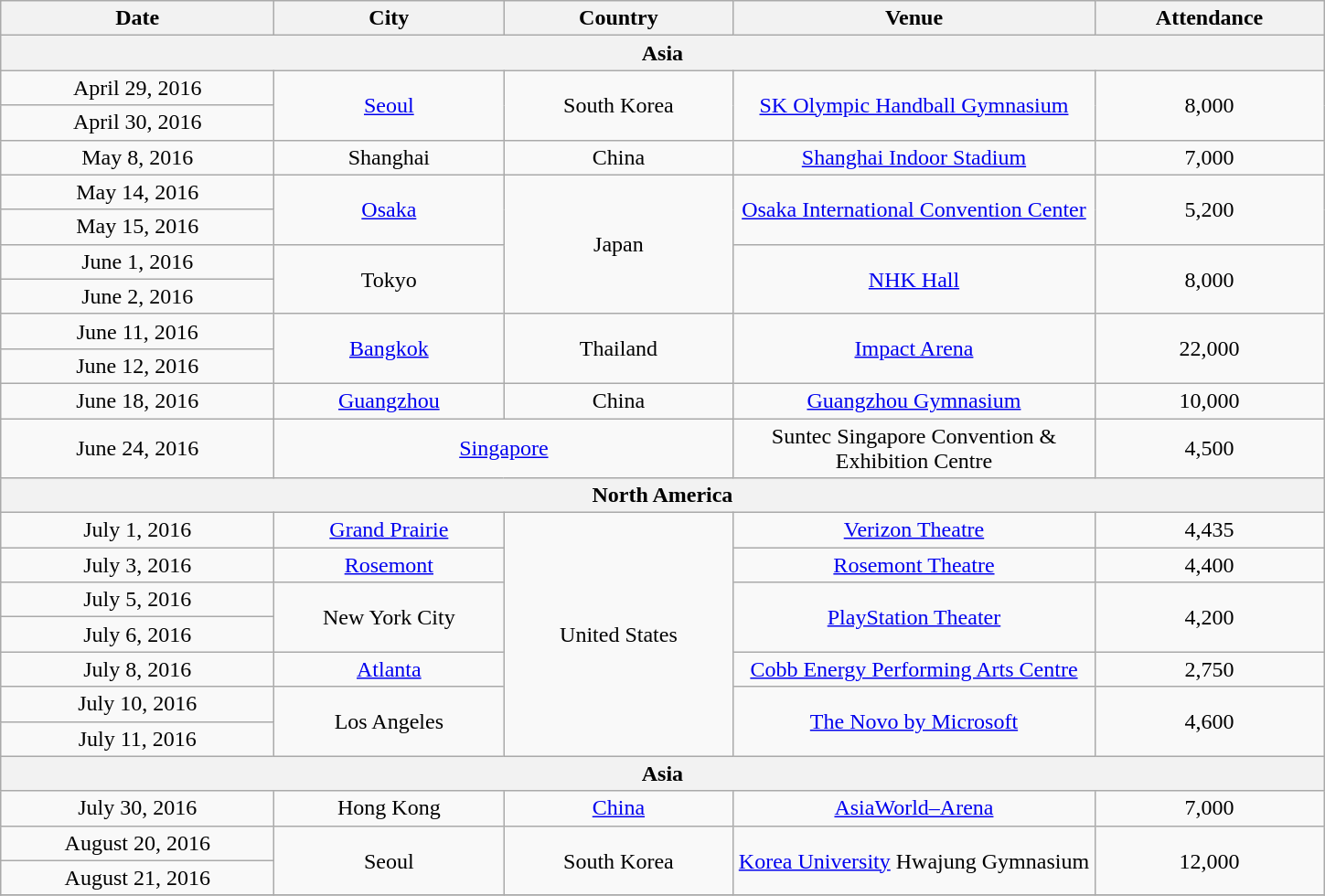<table class="wikitable" style="text-align:center;">
<tr ">
<th scope="col" style="width:12em;">Date</th>
<th scope="col" style="width:10em;">City</th>
<th scope="col" style="width:10em;">Country</th>
<th scope="col" style="width:16em;">Venue</th>
<th scope="col" style="width:10em;">Attendance</th>
</tr>
<tr>
<th colspan="5"><strong>Asia</strong></th>
</tr>
<tr>
<td>April 29, 2016</td>
<td rowspan="2"><a href='#'>Seoul</a></td>
<td rowspan="2">South Korea</td>
<td rowspan="2"><a href='#'>SK Olympic Handball Gymnasium</a></td>
<td rowspan="2">8,000</td>
</tr>
<tr>
<td>April 30, 2016</td>
</tr>
<tr>
<td>May 8, 2016</td>
<td>Shanghai</td>
<td>China</td>
<td><a href='#'>Shanghai Indoor Stadium</a></td>
<td>7,000</td>
</tr>
<tr>
<td>May 14, 2016</td>
<td rowspan="2"><a href='#'>Osaka</a></td>
<td rowspan="4">Japan</td>
<td rowspan="2"><a href='#'>Osaka International Convention Center</a></td>
<td rowspan="2">5,200</td>
</tr>
<tr>
<td>May 15, 2016</td>
</tr>
<tr>
<td>June 1, 2016</td>
<td rowspan="2">Tokyo</td>
<td rowspan="2"><a href='#'>NHK Hall</a></td>
<td rowspan="2">8,000</td>
</tr>
<tr>
<td>June 2, 2016</td>
</tr>
<tr>
<td>June 11, 2016</td>
<td rowspan="2"><a href='#'>Bangkok</a></td>
<td rowspan="2">Thailand</td>
<td rowspan="2"><a href='#'>Impact Arena</a></td>
<td rowspan="2">22,000</td>
</tr>
<tr>
<td>June 12, 2016</td>
</tr>
<tr>
<td>June 18, 2016</td>
<td><a href='#'>Guangzhou</a></td>
<td>China</td>
<td><a href='#'>Guangzhou Gymnasium</a></td>
<td>10,000</td>
</tr>
<tr>
<td>June 24, 2016</td>
<td colspan="2"><a href='#'>Singapore</a></td>
<td>Suntec Singapore Convention & Exhibition Centre</td>
<td>4,500</td>
</tr>
<tr>
<th colspan="5"><strong>North America</strong></th>
</tr>
<tr>
<td>July 1, 2016</td>
<td><a href='#'>Grand Prairie</a></td>
<td rowspan="7">United States</td>
<td><a href='#'>Verizon Theatre</a></td>
<td>4,435</td>
</tr>
<tr>
<td>July 3, 2016</td>
<td><a href='#'>Rosemont</a></td>
<td><a href='#'>Rosemont Theatre</a></td>
<td>4,400</td>
</tr>
<tr>
<td>July 5, 2016</td>
<td rowspan="2">New York City</td>
<td rowspan="2"><a href='#'>PlayStation Theater</a></td>
<td rowspan="2">4,200</td>
</tr>
<tr>
<td>July 6, 2016</td>
</tr>
<tr>
<td>July 8, 2016</td>
<td><a href='#'>Atlanta</a></td>
<td><a href='#'>Cobb Energy Performing Arts Centre</a></td>
<td>2,750</td>
</tr>
<tr>
<td>July 10, 2016</td>
<td rowspan="2">Los Angeles</td>
<td rowspan="2"><a href='#'>The Novo by Microsoft</a></td>
<td rowspan="2">4,600</td>
</tr>
<tr>
<td>July 11, 2016</td>
</tr>
<tr>
<th colspan="5"><strong>Asia</strong></th>
</tr>
<tr>
<td>July 30, 2016</td>
<td>Hong Kong</td>
<td><a href='#'>China</a></td>
<td><a href='#'>AsiaWorld–Arena</a></td>
<td>7,000</td>
</tr>
<tr>
<td>August 20, 2016</td>
<td rowspan="2">Seoul</td>
<td rowspan="2">South Korea</td>
<td rowspan="2"><a href='#'>Korea University</a> Hwajung Gymnasium</td>
<td rowspan="2">12,000</td>
</tr>
<tr>
<td>August 21, 2016</td>
</tr>
<tr>
</tr>
</table>
